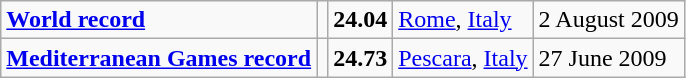<table class="wikitable">
<tr>
<td><strong><a href='#'>World record</a></strong></td>
<td></td>
<td><strong>24.04</strong></td>
<td><a href='#'>Rome</a>, <a href='#'>Italy</a></td>
<td>2 August 2009</td>
</tr>
<tr>
<td><strong><a href='#'>Mediterranean Games record</a></strong></td>
<td></td>
<td><strong>24.73</strong></td>
<td><a href='#'>Pescara</a>, <a href='#'>Italy</a></td>
<td>27 June 2009</td>
</tr>
</table>
